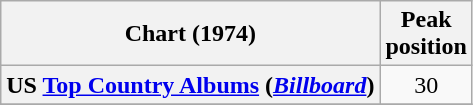<table class="wikitable plainrowheaders" style="text-align:center">
<tr>
<th scope="col">Chart (1974)</th>
<th scope="col">Peak<br>position</th>
</tr>
<tr>
<th scope="row">US <a href='#'>Top Country Albums</a> (<em><a href='#'>Billboard</a></em>)</th>
<td align="center">30</td>
</tr>
<tr>
</tr>
</table>
